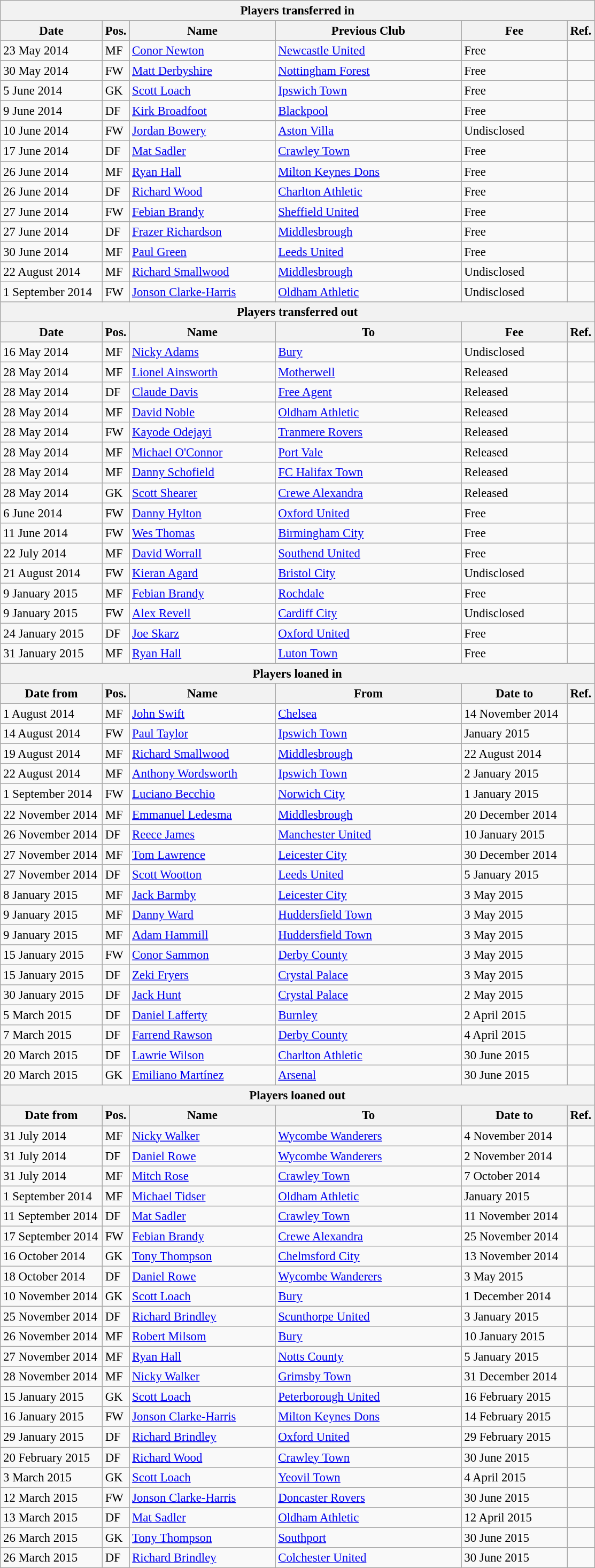<table class="wikitable" style="font-size:95%;">
<tr>
<th colspan="7">Players transferred in</th>
</tr>
<tr>
<th width="120px">Date</th>
<th width="25px">Pos.</th>
<th width="175px">Name</th>
<th width="225px">Previous Club</th>
<th width="125px">Fee</th>
<th width="25px">Ref.</th>
</tr>
<tr>
<td>23 May 2014</td>
<td>MF</td>
<td> <a href='#'>Conor Newton</a></td>
<td> <a href='#'>Newcastle United</a></td>
<td>Free</td>
<td></td>
</tr>
<tr>
<td>30 May 2014</td>
<td>FW</td>
<td> <a href='#'>Matt Derbyshire</a></td>
<td> <a href='#'>Nottingham Forest</a></td>
<td>Free</td>
<td></td>
</tr>
<tr>
<td>5 June 2014</td>
<td>GK</td>
<td> <a href='#'>Scott Loach</a></td>
<td> <a href='#'>Ipswich Town</a></td>
<td>Free</td>
<td></td>
</tr>
<tr>
<td>9 June 2014</td>
<td>DF</td>
<td> <a href='#'>Kirk Broadfoot</a></td>
<td> <a href='#'>Blackpool</a></td>
<td>Free</td>
<td></td>
</tr>
<tr>
<td>10 June 2014</td>
<td>FW</td>
<td> <a href='#'>Jordan Bowery</a></td>
<td> <a href='#'>Aston Villa</a></td>
<td>Undisclosed</td>
<td></td>
</tr>
<tr>
<td>17 June 2014</td>
<td>DF</td>
<td> <a href='#'>Mat Sadler</a></td>
<td> <a href='#'>Crawley Town</a></td>
<td>Free</td>
<td></td>
</tr>
<tr>
<td>26 June 2014</td>
<td>MF</td>
<td> <a href='#'>Ryan Hall</a></td>
<td> <a href='#'>Milton Keynes Dons</a></td>
<td>Free</td>
<td></td>
</tr>
<tr>
<td>26 June 2014</td>
<td>DF</td>
<td> <a href='#'>Richard Wood</a></td>
<td> <a href='#'>Charlton Athletic</a></td>
<td>Free</td>
<td></td>
</tr>
<tr>
<td>27 June 2014</td>
<td>FW</td>
<td> <a href='#'>Febian Brandy</a></td>
<td> <a href='#'>Sheffield United</a></td>
<td>Free</td>
<td></td>
</tr>
<tr>
<td>27 June 2014</td>
<td>DF</td>
<td> <a href='#'>Frazer Richardson</a></td>
<td> <a href='#'>Middlesbrough</a></td>
<td>Free</td>
<td></td>
</tr>
<tr>
<td>30 June 2014</td>
<td>MF</td>
<td> <a href='#'>Paul Green</a></td>
<td> <a href='#'>Leeds United</a></td>
<td>Free</td>
<td></td>
</tr>
<tr>
<td>22 August 2014</td>
<td>MF</td>
<td> <a href='#'>Richard Smallwood</a></td>
<td> <a href='#'>Middlesbrough</a></td>
<td>Undisclosed</td>
<td></td>
</tr>
<tr>
<td>1 September 2014</td>
<td>FW</td>
<td> <a href='#'>Jonson Clarke-Harris</a></td>
<td> <a href='#'>Oldham Athletic</a></td>
<td>Undisclosed</td>
<td></td>
</tr>
<tr>
<th colspan="7">Players transferred out</th>
</tr>
<tr>
<th>Date</th>
<th>Pos.</th>
<th>Name</th>
<th>To</th>
<th>Fee</th>
<th>Ref.</th>
</tr>
<tr>
<td>16 May 2014</td>
<td>MF</td>
<td> <a href='#'>Nicky Adams</a></td>
<td> <a href='#'>Bury</a></td>
<td>Undisclosed</td>
<td></td>
</tr>
<tr>
<td>28 May 2014</td>
<td>MF</td>
<td> <a href='#'>Lionel Ainsworth</a></td>
<td> <a href='#'>Motherwell</a></td>
<td>Released</td>
<td></td>
</tr>
<tr>
<td>28 May 2014</td>
<td>DF</td>
<td> <a href='#'>Claude Davis</a></td>
<td><a href='#'>Free Agent</a></td>
<td>Released</td>
<td></td>
</tr>
<tr>
<td>28 May 2014</td>
<td>MF</td>
<td> <a href='#'>David Noble</a></td>
<td> <a href='#'>Oldham Athletic</a></td>
<td>Released</td>
<td></td>
</tr>
<tr>
<td>28 May 2014</td>
<td>FW</td>
<td> <a href='#'>Kayode Odejayi</a></td>
<td> <a href='#'>Tranmere Rovers</a></td>
<td>Released</td>
<td></td>
</tr>
<tr>
<td>28 May 2014</td>
<td>MF</td>
<td> <a href='#'>Michael O'Connor</a></td>
<td> <a href='#'>Port Vale</a></td>
<td>Released</td>
<td></td>
</tr>
<tr>
<td>28 May 2014</td>
<td>MF</td>
<td> <a href='#'>Danny Schofield</a></td>
<td> <a href='#'>FC Halifax Town</a></td>
<td>Released</td>
<td></td>
</tr>
<tr>
<td>28 May 2014</td>
<td>GK</td>
<td> <a href='#'>Scott Shearer</a></td>
<td> <a href='#'>Crewe Alexandra</a></td>
<td>Released</td>
<td></td>
</tr>
<tr>
<td>6 June 2014</td>
<td>FW</td>
<td> <a href='#'>Danny Hylton</a></td>
<td> <a href='#'>Oxford United</a></td>
<td>Free</td>
<td></td>
</tr>
<tr>
<td>11 June 2014</td>
<td>FW</td>
<td> <a href='#'>Wes Thomas</a></td>
<td> <a href='#'>Birmingham City</a></td>
<td>Free</td>
<td></td>
</tr>
<tr>
<td>22 July 2014</td>
<td>MF</td>
<td> <a href='#'>David Worrall</a></td>
<td> <a href='#'>Southend United</a></td>
<td>Free</td>
<td></td>
</tr>
<tr>
<td>21 August 2014</td>
<td>FW</td>
<td> <a href='#'>Kieran Agard</a></td>
<td> <a href='#'>Bristol City</a></td>
<td>Undisclosed</td>
<td></td>
</tr>
<tr>
<td>9 January 2015</td>
<td>MF</td>
<td> <a href='#'>Febian Brandy</a></td>
<td> <a href='#'>Rochdale</a></td>
<td>Free</td>
<td></td>
</tr>
<tr>
<td>9 January 2015</td>
<td>FW</td>
<td> <a href='#'>Alex Revell</a></td>
<td> <a href='#'>Cardiff City</a></td>
<td>Undisclosed</td>
<td></td>
</tr>
<tr>
<td>24 January 2015</td>
<td>DF</td>
<td> <a href='#'>Joe Skarz</a></td>
<td> <a href='#'>Oxford United</a></td>
<td>Free</td>
<td></td>
</tr>
<tr>
<td>31 January 2015</td>
<td>MF</td>
<td> <a href='#'>Ryan Hall</a></td>
<td> <a href='#'>Luton Town</a></td>
<td>Free</td>
<td></td>
</tr>
<tr>
<th colspan="7">Players loaned in</th>
</tr>
<tr>
<th>Date from</th>
<th>Pos.</th>
<th>Name</th>
<th>From</th>
<th>Date to</th>
<th>Ref.</th>
</tr>
<tr>
<td>1 August 2014</td>
<td>MF</td>
<td> <a href='#'>John Swift</a></td>
<td> <a href='#'>Chelsea</a></td>
<td>14 November 2014</td>
<td></td>
</tr>
<tr>
<td>14 August 2014</td>
<td>FW</td>
<td> <a href='#'>Paul Taylor</a></td>
<td> <a href='#'>Ipswich Town</a></td>
<td>January 2015</td>
<td></td>
</tr>
<tr>
<td>19 August 2014</td>
<td>MF</td>
<td> <a href='#'>Richard Smallwood</a></td>
<td> <a href='#'>Middlesbrough</a></td>
<td>22 August 2014</td>
<td></td>
</tr>
<tr>
<td>22 August 2014</td>
<td>MF</td>
<td> <a href='#'>Anthony Wordsworth</a></td>
<td> <a href='#'>Ipswich Town</a></td>
<td>2 January 2015</td>
<td></td>
</tr>
<tr>
<td>1 September 2014</td>
<td>FW</td>
<td> <a href='#'>Luciano Becchio</a></td>
<td> <a href='#'>Norwich City</a></td>
<td>1 January 2015</td>
<td></td>
</tr>
<tr>
<td>22 November 2014</td>
<td>MF</td>
<td> <a href='#'>Emmanuel Ledesma</a></td>
<td> <a href='#'>Middlesbrough</a></td>
<td>20 December 2014</td>
<td></td>
</tr>
<tr>
<td>26 November 2014</td>
<td>DF</td>
<td> <a href='#'>Reece James</a></td>
<td> <a href='#'>Manchester United</a></td>
<td>10 January 2015</td>
<td></td>
</tr>
<tr>
<td>27 November 2014</td>
<td>MF</td>
<td> <a href='#'>Tom Lawrence</a></td>
<td> <a href='#'>Leicester City</a></td>
<td>30 December 2014</td>
<td></td>
</tr>
<tr>
<td>27 November 2014</td>
<td>DF</td>
<td> <a href='#'>Scott Wootton</a></td>
<td> <a href='#'>Leeds United</a></td>
<td>5 January 2015</td>
<td></td>
</tr>
<tr>
<td>8 January 2015</td>
<td>MF</td>
<td> <a href='#'>Jack Barmby</a></td>
<td> <a href='#'>Leicester City</a></td>
<td>3 May 2015</td>
<td></td>
</tr>
<tr>
<td>9 January 2015</td>
<td>MF</td>
<td> <a href='#'>Danny Ward</a></td>
<td> <a href='#'>Huddersfield Town</a></td>
<td>3 May 2015</td>
<td></td>
</tr>
<tr>
<td>9 January 2015</td>
<td>MF</td>
<td> <a href='#'>Adam Hammill</a></td>
<td> <a href='#'>Huddersfield Town</a></td>
<td>3 May 2015</td>
<td></td>
</tr>
<tr>
<td>15 January 2015</td>
<td>FW</td>
<td> <a href='#'>Conor Sammon</a></td>
<td> <a href='#'>Derby County</a></td>
<td>3 May 2015</td>
<td></td>
</tr>
<tr>
<td>15 January 2015</td>
<td>DF</td>
<td> <a href='#'>Zeki Fryers</a></td>
<td> <a href='#'>Crystal Palace</a></td>
<td>3 May 2015</td>
<td></td>
</tr>
<tr>
<td>30 January 2015</td>
<td>DF</td>
<td> <a href='#'>Jack Hunt</a></td>
<td> <a href='#'>Crystal Palace</a></td>
<td>2 May 2015</td>
<td></td>
</tr>
<tr>
<td>5 March 2015</td>
<td>DF</td>
<td> <a href='#'>Daniel Lafferty</a></td>
<td> <a href='#'>Burnley</a></td>
<td>2 April 2015</td>
<td></td>
</tr>
<tr>
<td>7 March 2015</td>
<td>DF</td>
<td> <a href='#'>Farrend Rawson</a></td>
<td> <a href='#'>Derby County</a></td>
<td>4 April 2015</td>
<td></td>
</tr>
<tr>
<td>20 March 2015</td>
<td>DF</td>
<td> <a href='#'>Lawrie Wilson</a></td>
<td> <a href='#'>Charlton Athletic</a></td>
<td>30 June 2015</td>
<td></td>
</tr>
<tr>
<td>20 March 2015</td>
<td>GK</td>
<td> <a href='#'>Emiliano Martínez</a></td>
<td> <a href='#'>Arsenal</a></td>
<td>30 June 2015</td>
<td></td>
</tr>
<tr>
<th colspan="7">Players loaned out</th>
</tr>
<tr>
<th>Date from</th>
<th>Pos.</th>
<th>Name</th>
<th>To</th>
<th>Date to</th>
<th>Ref.</th>
</tr>
<tr>
<td>31 July 2014</td>
<td>MF</td>
<td> <a href='#'>Nicky Walker</a></td>
<td> <a href='#'>Wycombe Wanderers</a></td>
<td>4 November 2014</td>
<td></td>
</tr>
<tr>
<td>31 July 2014</td>
<td>DF</td>
<td> <a href='#'>Daniel Rowe</a></td>
<td> <a href='#'>Wycombe Wanderers</a></td>
<td>2 November 2014</td>
<td></td>
</tr>
<tr>
<td>31 July 2014</td>
<td>MF</td>
<td> <a href='#'>Mitch Rose</a></td>
<td> <a href='#'>Crawley Town</a></td>
<td>7 October 2014</td>
<td></td>
</tr>
<tr>
<td>1 September 2014</td>
<td>MF</td>
<td> <a href='#'>Michael Tidser</a></td>
<td> <a href='#'>Oldham Athletic</a></td>
<td>January 2015</td>
<td></td>
</tr>
<tr>
<td>11 September 2014</td>
<td>DF</td>
<td> <a href='#'>Mat Sadler</a></td>
<td> <a href='#'>Crawley Town</a></td>
<td>11 November 2014</td>
<td></td>
</tr>
<tr>
<td>17 September 2014</td>
<td>FW</td>
<td> <a href='#'>Febian Brandy</a></td>
<td> <a href='#'>Crewe Alexandra</a></td>
<td>25 November 2014</td>
<td></td>
</tr>
<tr>
<td>16 October 2014</td>
<td>GK</td>
<td> <a href='#'>Tony Thompson</a></td>
<td> <a href='#'>Chelmsford City</a></td>
<td>13 November 2014</td>
<td></td>
</tr>
<tr>
<td>18 October 2014</td>
<td>DF</td>
<td> <a href='#'>Daniel Rowe</a></td>
<td> <a href='#'>Wycombe Wanderers</a></td>
<td>3 May 2015</td>
<td></td>
</tr>
<tr>
<td>10 November 2014</td>
<td>GK</td>
<td> <a href='#'>Scott Loach</a></td>
<td> <a href='#'>Bury</a></td>
<td>1 December 2014</td>
<td></td>
</tr>
<tr>
<td>25 November 2014</td>
<td>DF</td>
<td> <a href='#'>Richard Brindley</a></td>
<td> <a href='#'>Scunthorpe United</a></td>
<td>3 January 2015</td>
<td></td>
</tr>
<tr>
<td>26 November 2014</td>
<td>MF</td>
<td> <a href='#'>Robert Milsom</a></td>
<td> <a href='#'>Bury</a></td>
<td>10 January 2015</td>
<td></td>
</tr>
<tr>
<td>27 November 2014</td>
<td>MF</td>
<td> <a href='#'>Ryan Hall</a></td>
<td> <a href='#'>Notts County</a></td>
<td>5 January 2015</td>
<td></td>
</tr>
<tr>
<td>28 November 2014</td>
<td>MF</td>
<td> <a href='#'>Nicky Walker</a></td>
<td> <a href='#'>Grimsby Town</a></td>
<td>31 December 2014</td>
<td></td>
</tr>
<tr>
<td>15 January 2015</td>
<td>GK</td>
<td> <a href='#'>Scott Loach</a></td>
<td> <a href='#'>Peterborough United</a></td>
<td>16 February 2015</td>
<td></td>
</tr>
<tr>
<td>16 January 2015</td>
<td>FW</td>
<td> <a href='#'>Jonson Clarke-Harris</a></td>
<td> <a href='#'>Milton Keynes Dons</a></td>
<td>14 February 2015</td>
<td></td>
</tr>
<tr>
<td>29 January 2015</td>
<td>DF</td>
<td> <a href='#'>Richard Brindley</a></td>
<td> <a href='#'>Oxford United</a></td>
<td>29 February 2015</td>
<td></td>
</tr>
<tr>
<td>20 February 2015</td>
<td>DF</td>
<td> <a href='#'>Richard Wood</a></td>
<td> <a href='#'>Crawley Town</a></td>
<td>30 June 2015</td>
<td></td>
</tr>
<tr>
<td>3 March 2015</td>
<td>GK</td>
<td> <a href='#'>Scott Loach</a></td>
<td> <a href='#'>Yeovil Town</a></td>
<td>4 April 2015</td>
<td></td>
</tr>
<tr>
<td>12 March 2015</td>
<td>FW</td>
<td> <a href='#'>Jonson Clarke-Harris</a></td>
<td> <a href='#'>Doncaster Rovers</a></td>
<td>30 June 2015</td>
<td></td>
</tr>
<tr>
<td>13 March 2015</td>
<td>DF</td>
<td> <a href='#'>Mat Sadler</a></td>
<td> <a href='#'>Oldham Athletic</a></td>
<td>12 April 2015</td>
<td></td>
</tr>
<tr>
<td>26 March 2015</td>
<td>GK</td>
<td> <a href='#'>Tony Thompson</a></td>
<td> <a href='#'>Southport</a></td>
<td>30 June 2015</td>
<td></td>
</tr>
<tr>
<td>26 March 2015</td>
<td>DF</td>
<td> <a href='#'>Richard Brindley</a></td>
<td> <a href='#'>Colchester United</a></td>
<td>30 June 2015</td>
<td></td>
</tr>
</table>
